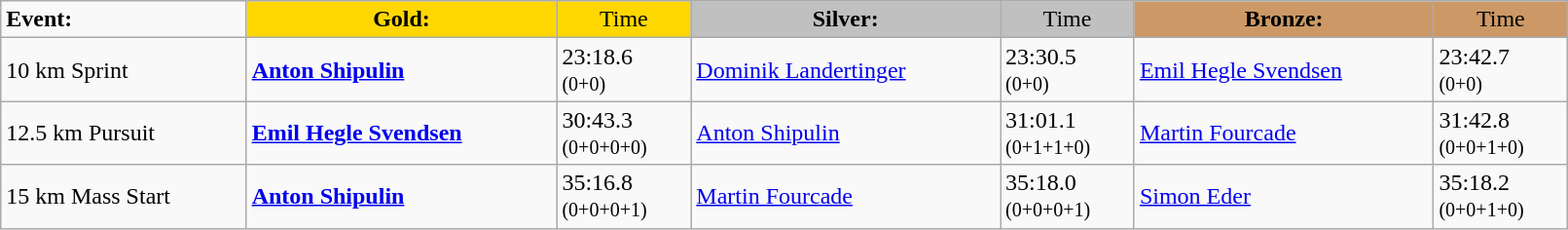<table class="wikitable" width=85%>
<tr>
<td><strong>Event:</strong></td>
<td style="text-align:center;background-color:gold;"><strong>Gold:</strong></td>
<td style="text-align:center;background-color:gold;">Time</td>
<td style="text-align:center;background-color:silver;"><strong>Silver:</strong></td>
<td style="text-align:center;background-color:silver;">Time</td>
<td style="text-align:center;background-color:#CC9966;"><strong>Bronze:</strong></td>
<td style="text-align:center;background-color:#CC9966;">Time</td>
</tr>
<tr>
<td>10 km Sprint<br></td>
<td><strong><a href='#'>Anton Shipulin</a></strong><br><strong><small></small></strong></td>
<td>23:18.6<br><small>(0+0)</small></td>
<td><a href='#'>Dominik Landertinger</a><br><small></small></td>
<td>23:30.5<br><small>(0+0)</small></td>
<td><a href='#'>Emil Hegle Svendsen</a><br><small></small></td>
<td>23:42.7<br><small>(0+0)</small></td>
</tr>
<tr>
<td>12.5 km Pursuit<br></td>
<td><strong><a href='#'>Emil Hegle Svendsen</a></strong><br><small></small></td>
<td>30:43.3<br><small>(0+0+0+0)</small></td>
<td><a href='#'>Anton Shipulin</a><br><small></small></td>
<td>31:01.1<br><small>(0+1+1+0)</small></td>
<td><a href='#'>Martin Fourcade</a><br><small></small></td>
<td>31:42.8<br><small>(0+0+1+0)</small></td>
</tr>
<tr>
<td>15 km Mass Start<br></td>
<td><strong><a href='#'>Anton Shipulin</a></strong><br><strong><small></small></strong></td>
<td>35:16.8<br><small>(0+0+0+1)</small></td>
<td><a href='#'>Martin Fourcade</a><br><small></small></td>
<td>35:18.0<br><small>(0+0+0+1)</small></td>
<td><a href='#'>Simon Eder</a><br><small></small></td>
<td>35:18.2<br><small>(0+0+1+0)</small></td>
</tr>
</table>
